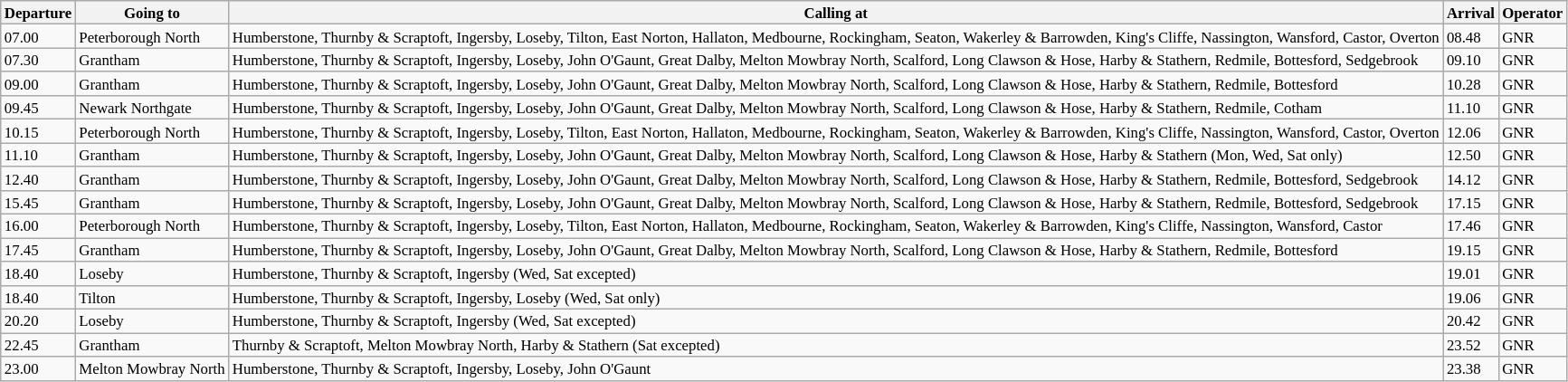<table class="wikitable" style="font-size:70%;">
<tr>
<th>Departure</th>
<th>Going to</th>
<th>Calling at</th>
<th>Arrival</th>
<th>Operator</th>
</tr>
<tr>
<td>07.00</td>
<td>Peterborough North</td>
<td>Humberstone, Thurnby & Scraptoft, Ingersby, Loseby, Tilton, East Norton, Hallaton, Medbourne, Rockingham, Seaton, Wakerley & Barrowden, King's Cliffe, Nassington, Wansford, Castor, Overton</td>
<td>08.48</td>
<td>GNR</td>
</tr>
<tr>
<td>07.30</td>
<td>Grantham</td>
<td>Humberstone, Thurnby & Scraptoft, Ingersby, Loseby, John O'Gaunt, Great Dalby, Melton Mowbray North, Scalford, Long Clawson & Hose, Harby & Stathern, Redmile, Bottesford, Sedgebrook</td>
<td>09.10</td>
<td>GNR</td>
</tr>
<tr>
<td>09.00</td>
<td>Grantham</td>
<td>Humberstone, Thurnby & Scraptoft, Ingersby, Loseby, John O'Gaunt, Great Dalby, Melton Mowbray North, Scalford, Long Clawson & Hose, Harby & Stathern, Redmile, Bottesford</td>
<td>10.28</td>
<td>GNR</td>
</tr>
<tr>
<td>09.45</td>
<td>Newark Northgate</td>
<td>Humberstone, Thurnby & Scraptoft, Ingersby, Loseby, John O'Gaunt, Great Dalby, Melton Mowbray North, Scalford, Long Clawson & Hose, Harby & Stathern, Redmile, Cotham</td>
<td>11.10</td>
<td>GNR</td>
</tr>
<tr>
<td>10.15</td>
<td>Peterborough North</td>
<td>Humberstone, Thurnby & Scraptoft, Ingersby, Loseby, Tilton, East Norton, Hallaton, Medbourne, Rockingham, Seaton, Wakerley & Barrowden, King's Cliffe, Nassington, Wansford, Castor, Overton</td>
<td>12.06</td>
<td>GNR</td>
</tr>
<tr>
<td>11.10</td>
<td>Grantham</td>
<td>Humberstone, Thurnby & Scraptoft, Ingersby, Loseby, John O'Gaunt, Great Dalby, Melton Mowbray North, Scalford, Long Clawson & Hose, Harby & Stathern (Mon, Wed, Sat only)</td>
<td>12.50</td>
<td>GNR</td>
</tr>
<tr>
<td>12.40</td>
<td>Grantham</td>
<td>Humberstone, Thurnby & Scraptoft, Ingersby, Loseby, John O'Gaunt, Great Dalby, Melton Mowbray North, Scalford, Long Clawson & Hose, Harby & Stathern, Redmile, Bottesford, Sedgebrook</td>
<td>14.12</td>
<td>GNR</td>
</tr>
<tr>
<td>15.45</td>
<td>Grantham</td>
<td>Humberstone, Thurnby & Scraptoft, Ingersby, Loseby, John O'Gaunt, Great Dalby, Melton Mowbray North, Scalford, Long Clawson & Hose, Harby & Stathern, Redmile, Bottesford, Sedgebrook</td>
<td>17.15</td>
<td>GNR</td>
</tr>
<tr>
<td>16.00</td>
<td>Peterborough North</td>
<td>Humberstone, Thurnby & Scraptoft, Ingersby, Loseby, Tilton, East Norton, Hallaton, Medbourne, Rockingham, Seaton, Wakerley & Barrowden, King's Cliffe, Nassington, Wansford, Castor</td>
<td>17.46</td>
<td>GNR</td>
</tr>
<tr>
<td>17.45</td>
<td>Grantham</td>
<td>Humberstone, Thurnby & Scraptoft, Ingersby, Loseby, John O'Gaunt, Great Dalby, Melton Mowbray North, Scalford, Long Clawson & Hose, Harby & Stathern, Redmile, Bottesford</td>
<td>19.15</td>
<td>GNR</td>
</tr>
<tr>
<td>18.40</td>
<td>Loseby</td>
<td>Humberstone, Thurnby & Scraptoft, Ingersby (Wed, Sat excepted)</td>
<td>19.01</td>
<td>GNR</td>
</tr>
<tr>
<td>18.40</td>
<td>Tilton</td>
<td>Humberstone, Thurnby & Scraptoft, Ingersby, Loseby (Wed, Sat only)</td>
<td>19.06</td>
<td>GNR</td>
</tr>
<tr>
<td>20.20</td>
<td>Loseby</td>
<td>Humberstone, Thurnby & Scraptoft, Ingersby (Wed, Sat excepted)</td>
<td>20.42</td>
<td>GNR</td>
</tr>
<tr>
<td>22.45</td>
<td>Grantham</td>
<td>Thurnby & Scraptoft, Melton Mowbray North, Harby & Stathern (Sat excepted)</td>
<td>23.52</td>
<td>GNR</td>
</tr>
<tr>
<td>23.00</td>
<td>Melton Mowbray North</td>
<td>Humberstone, Thurnby & Scraptoft, Ingersby, Loseby, John O'Gaunt</td>
<td>23.38</td>
<td>GNR</td>
</tr>
</table>
